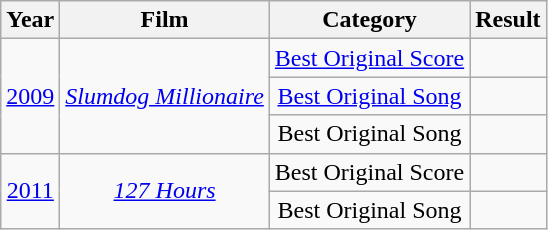<table class="wikitable">
<tr>
<th>Year</th>
<th>Film</th>
<th>Category</th>
<th>Result</th>
</tr>
<tr>
<td style="text-align:center;" rowspan="3"><a href='#'>2009</a></td>
<td style="text-align:center;" rowspan="3"><em><a href='#'>Slumdog Millionaire</a></em></td>
<td style="text-align:center;"><a href='#'>Best Original Score</a></td>
<td></td>
</tr>
<tr>
<td style="text-align:center;"><a href='#'>Best Original Song</a><br></td>
<td></td>
</tr>
<tr>
<td style="text-align:center;">Best Original Song<br></td>
<td></td>
</tr>
<tr>
<td style="text-align:center;" rowspan="2"><a href='#'>2011</a></td>
<td style="text-align:center;" rowspan="2"><em><a href='#'>127 Hours</a></em></td>
<td style="text-align:center;">Best Original Score</td>
<td></td>
</tr>
<tr>
<td style="text-align:center;">Best Original Song<br></td>
<td></td>
</tr>
</table>
